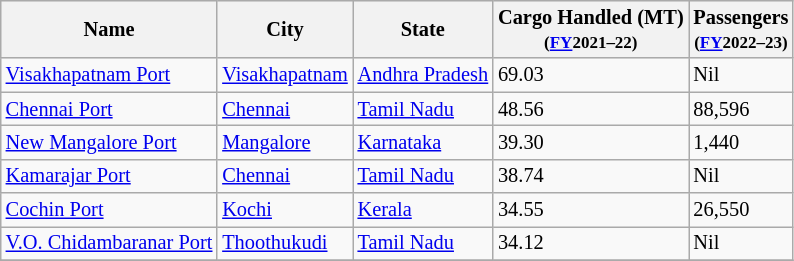<table class="wikitable sortable" style="font-size: 85%">
<tr style="background:#efefef;">
<th>Name</th>
<th>City</th>
<th>State</th>
<th>Cargo Handled (MT)<br><small>(<a href='#'>FY</a>2021–22)</small></th>
<th>Passengers <br><small>(<a href='#'>FY</a>2022–23)</small></th>
</tr>
<tr>
<td><a href='#'>Visakhapatnam Port</a></td>
<td><a href='#'>Visakhapatnam</a></td>
<td><a href='#'>Andhra Pradesh</a></td>
<td>69.03</td>
<td>Nil</td>
</tr>
<tr>
<td><a href='#'>Chennai Port</a></td>
<td><a href='#'>Chennai</a></td>
<td><a href='#'>Tamil Nadu</a></td>
<td>48.56</td>
<td>88,596</td>
</tr>
<tr>
<td><a href='#'>New Mangalore Port</a></td>
<td><a href='#'>Mangalore</a></td>
<td><a href='#'>Karnataka</a></td>
<td>39.30</td>
<td>1,440</td>
</tr>
<tr>
<td><a href='#'>Kamarajar Port</a></td>
<td><a href='#'>Chennai</a></td>
<td><a href='#'>Tamil Nadu</a></td>
<td>38.74</td>
<td>Nil</td>
</tr>
<tr>
<td><a href='#'>Cochin Port</a></td>
<td><a href='#'>Kochi</a></td>
<td><a href='#'>Kerala</a></td>
<td>34.55</td>
<td>26,550</td>
</tr>
<tr>
<td><a href='#'>V.O. Chidambaranar Port</a></td>
<td><a href='#'>Thoothukudi</a></td>
<td><a href='#'>Tamil Nadu</a></td>
<td>34.12</td>
<td>Nil</td>
</tr>
<tr>
</tr>
</table>
